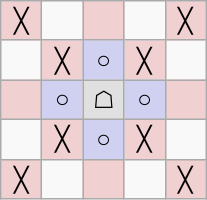<table border="1" class="wikitable">
<tr align=center>
<td width="20" style="background:#f0d0d0;">╳</td>
<td width="20"> </td>
<td width="20" style="background:#f0d0d0;"> </td>
<td width="20"> </td>
<td width="20" style="background:#f0d0d0;">╳</td>
</tr>
<tr align=center>
<td> </td>
<td style="background:#f0d0d0;">╳</td>
<td style="background:#d0d0f0;">○</td>
<td style="background:#f0d0d0;">╳</td>
<td> </td>
</tr>
<tr align=center>
<td style="background:#f0d0d0;"> </td>
<td style="background:#d0d0f0;">○</td>
<td style="background:#e0e0e0;">☖</td>
<td style="background:#d0d0f0;">○</td>
<td style="background:#f0d0d0;"> </td>
</tr>
<tr align=center>
<td> </td>
<td style="background:#f0d0d0;">╳</td>
<td style="background:#d0d0f0;">○</td>
<td style="background:#f0d0d0;">╳</td>
<td> </td>
</tr>
<tr align=center>
<td style="background:#f0d0d0;">╳</td>
<td> </td>
<td style="background:#f0d0d0;"> </td>
<td> </td>
<td style="background:#f0d0d0;">╳</td>
</tr>
</table>
